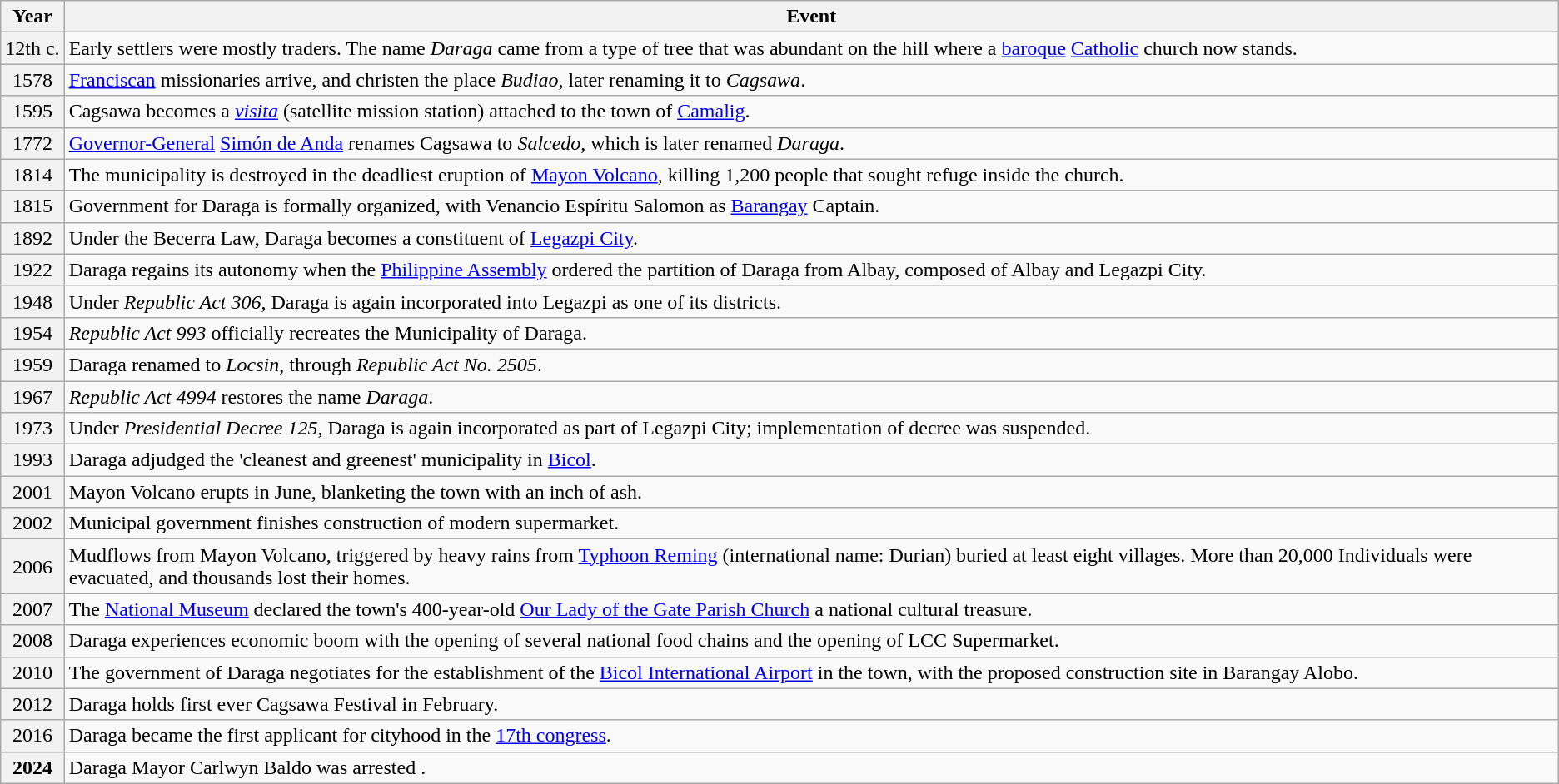<table class="wikitable">
<tr>
<th scope="col">Year</th>
<th scope="col">Event</th>
</tr>
<tr>
<th scope="row" style="font-weight:normal;">12th c.</th>
<td>Early settlers were mostly traders. The name <em>Daraga</em> came from a type of tree that was abundant on the hill where a <a href='#'>baroque</a> <a href='#'>Catholic</a> church now stands.</td>
</tr>
<tr>
<th scope="row" style="font-weight:normal;">1578</th>
<td><a href='#'>Franciscan</a> missionaries arrive, and christen the place <em>Budiao</em>, later renaming it to <em>Cagsawa</em>.</td>
</tr>
<tr>
<th scope="row" style="font-weight:normal;">1595</th>
<td>Cagsawa becomes a <em><a href='#'>visita</a></em> (satellite mission station) attached to the town of <a href='#'>Camalig</a>.</td>
</tr>
<tr>
<th scope="row" style="font-weight:normal;">1772</th>
<td><a href='#'>Governor-General</a> <a href='#'>Simón de Anda</a> renames Cagsawa to <em>Salcedo</em>, which is later renamed <em>Daraga</em>.</td>
</tr>
<tr>
<th scope="row" style="font-weight:normal;">1814</th>
<td>The municipality is destroyed in the deadliest eruption of <a href='#'>Mayon Volcano</a>, killing 1,200 people that sought refuge inside the church.</td>
</tr>
<tr>
<th scope="row" style="font-weight:normal;">1815</th>
<td>Government for Daraga is formally organized, with Venancio Espíritu Salomon as <a href='#'>Barangay</a> Captain.</td>
</tr>
<tr>
<th scope="row" style="font-weight:normal;">1892</th>
<td>Under the Becerra Law, Daraga becomes a constituent of <a href='#'>Legazpi City</a>.</td>
</tr>
<tr>
<th scope="row" style="font-weight:normal;">1922</th>
<td>Daraga regains its autonomy when the <a href='#'>Philippine Assembly</a> ordered the partition of Daraga from Albay, composed of Albay and Legazpi City.</td>
</tr>
<tr>
<th scope="row" style="font-weight:normal;">1948</th>
<td>Under <em>Republic Act 306</em>, Daraga is again incorporated into Legazpi as one of its districts.</td>
</tr>
<tr>
<th scope="row" style="font-weight:normal;">1954</th>
<td><em>Republic Act 993</em> officially recreates the Municipality of Daraga.</td>
</tr>
<tr>
<th scope="row" style="font-weight:normal;">1959</th>
<td>Daraga renamed to <em>Locsin</em>, through <em>Republic Act No. 2505</em>.</td>
</tr>
<tr>
<th scope="row" style="font-weight:normal;">1967</th>
<td><em>Republic Act 4994</em> restores the name <em>Daraga</em>.</td>
</tr>
<tr>
<th scope="row" style="font-weight:normal;">1973</th>
<td>Under <em>Presidential Decree 125</em>, Daraga is again incorporated as part of Legazpi City; implementation of decree was suspended.</td>
</tr>
<tr>
<th scope="row" style="font-weight:normal;">1993</th>
<td>Daraga adjudged the 'cleanest and greenest' municipality in <a href='#'>Bicol</a>.</td>
</tr>
<tr>
<th scope="row" style="font-weight:normal;">2001</th>
<td>Mayon Volcano erupts in June, blanketing the town with an inch of ash.</td>
</tr>
<tr>
<th scope="row" style="font-weight:normal;">2002</th>
<td>Municipal government finishes construction of modern supermarket.</td>
</tr>
<tr>
<th scope="row" style="font-weight:normal;">2006</th>
<td>Mudflows from Mayon Volcano, triggered by heavy rains from <a href='#'>Typhoon Reming</a> (international name: Durian) buried at least eight villages. More than 20,000 Individuals were evacuated, and thousands lost their homes.</td>
</tr>
<tr>
<th scope="row" style="font-weight:normal;">2007</th>
<td>The <a href='#'>National Museum</a> declared the town's 400-year-old <a href='#'>Our Lady of the Gate Parish Church</a> a national cultural treasure.</td>
</tr>
<tr>
<th scope="row" style="font-weight:normal;">2008</th>
<td>Daraga experiences economic boom with the opening of several national food chains and the opening of LCC Supermarket.</td>
</tr>
<tr>
<th scope="row" style="font-weight:normal;">2010</th>
<td>The government of Daraga negotiates for the establishment of the <a href='#'>Bicol International Airport</a> in the town, with the proposed construction site in Barangay Alobo.</td>
</tr>
<tr>
<th scope="row" style="font-weight:normal;">2012</th>
<td>Daraga holds first ever Cagsawa Festival in February.</td>
</tr>
<tr>
<th scope="row" style="font-weight:normal;">2016</th>
<td>Daraga became the first applicant for cityhood in the <a href='#'>17th congress</a>.</td>
</tr>
<tr>
<th>2024</th>
<td>Daraga Mayor Carlwyn Baldo was arrested .</td>
</tr>
</table>
